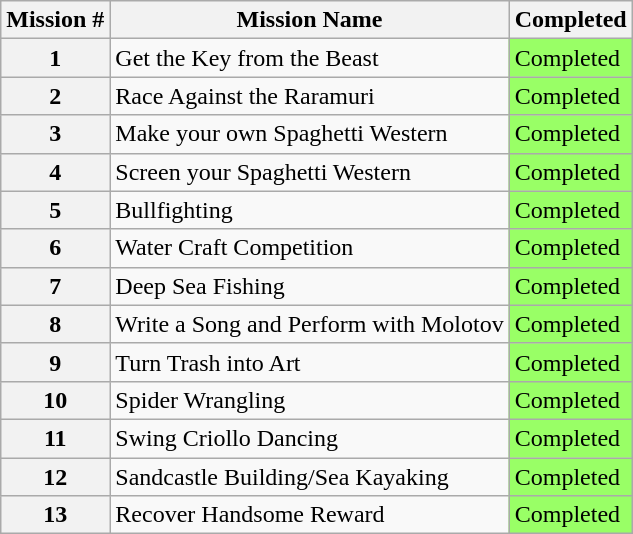<table class="wikitable">
<tr>
<th>Mission #</th>
<th>Mission Name</th>
<th>Completed</th>
</tr>
<tr>
<th>1</th>
<td>Get the Key from the Beast</td>
<td bgcolor="#99FF66">Completed</td>
</tr>
<tr>
<th>2</th>
<td>Race Against the Raramuri</td>
<td bgcolor="#99FF66">Completed</td>
</tr>
<tr>
<th>3</th>
<td>Make your own Spaghetti Western</td>
<td bgcolor="#99FF66">Completed</td>
</tr>
<tr>
<th>4</th>
<td>Screen your Spaghetti Western</td>
<td bgcolor="#99FF66">Completed</td>
</tr>
<tr>
<th>5</th>
<td>Bullfighting</td>
<td bgcolor="#99FF66">Completed</td>
</tr>
<tr>
<th>6</th>
<td>Water Craft Competition</td>
<td bgcolor="#99FF66">Completed</td>
</tr>
<tr>
<th>7</th>
<td>Deep Sea Fishing</td>
<td bgcolor="#99FF66">Completed</td>
</tr>
<tr>
<th>8</th>
<td>Write a Song and Perform with Molotov</td>
<td bgcolor="#99FF66">Completed</td>
</tr>
<tr>
<th>9</th>
<td>Turn Trash into Art</td>
<td bgcolor="#99FF66">Completed</td>
</tr>
<tr>
<th>10</th>
<td>Spider Wrangling</td>
<td bgcolor="#99FF66">Completed</td>
</tr>
<tr>
<th>11</th>
<td>Swing Criollo Dancing</td>
<td bgcolor="#99FF66">Completed</td>
</tr>
<tr>
<th>12</th>
<td>Sandcastle Building/Sea Kayaking</td>
<td bgcolor="#99FF66">Completed</td>
</tr>
<tr>
<th>13</th>
<td>Recover Handsome Reward</td>
<td bgcolor="#99FF66">Completed</td>
</tr>
</table>
